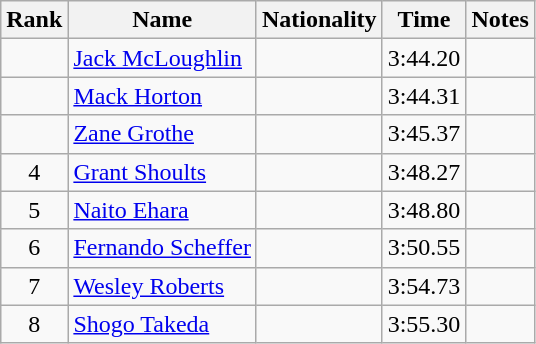<table class="wikitable sortable" style="text-align:center">
<tr>
<th>Rank</th>
<th>Name</th>
<th>Nationality</th>
<th>Time</th>
<th>Notes</th>
</tr>
<tr>
<td></td>
<td align=left><a href='#'>Jack McLoughlin</a></td>
<td align=left></td>
<td>3:44.20</td>
<td></td>
</tr>
<tr>
<td></td>
<td align=left><a href='#'>Mack Horton</a></td>
<td align=left></td>
<td>3:44.31</td>
<td></td>
</tr>
<tr>
<td></td>
<td align=left><a href='#'>Zane Grothe</a></td>
<td align=left></td>
<td>3:45.37</td>
<td></td>
</tr>
<tr>
<td>4</td>
<td align=left><a href='#'>Grant Shoults</a></td>
<td align=left></td>
<td>3:48.27</td>
<td></td>
</tr>
<tr>
<td>5</td>
<td align=left><a href='#'>Naito Ehara</a></td>
<td align=left></td>
<td>3:48.80</td>
<td></td>
</tr>
<tr>
<td>6</td>
<td align=left><a href='#'>Fernando Scheffer</a></td>
<td align=left></td>
<td>3:50.55</td>
<td></td>
</tr>
<tr>
<td>7</td>
<td align=left><a href='#'>Wesley Roberts</a></td>
<td align=left></td>
<td>3:54.73</td>
<td></td>
</tr>
<tr>
<td>8</td>
<td align=left><a href='#'>Shogo Takeda</a></td>
<td align=left></td>
<td>3:55.30</td>
<td></td>
</tr>
</table>
